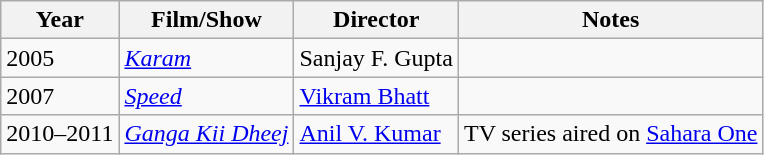<table class="wikitable">
<tr>
<th>Year</th>
<th>Film/Show</th>
<th>Director</th>
<th>Notes</th>
</tr>
<tr>
<td>2005</td>
<td><a href='#'><em>Karam</em></a></td>
<td>Sanjay F. Gupta</td>
<td></td>
</tr>
<tr>
<td>2007</td>
<td><a href='#'><em>Speed</em></a></td>
<td><a href='#'>Vikram Bhatt</a></td>
<td></td>
</tr>
<tr>
<td>2010–2011</td>
<td><em><a href='#'>Ganga Kii Dheej</a></em></td>
<td><a href='#'>Anil V. Kumar</a></td>
<td>TV series aired on <a href='#'>Sahara One</a></td>
</tr>
</table>
